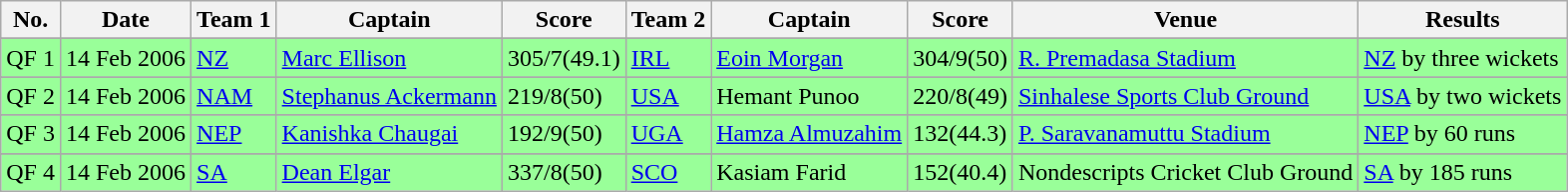<table class="wikitable">
<tr>
<th>No.</th>
<th>Date</th>
<th>Team 1</th>
<th>Captain</th>
<th>Score</th>
<th>Team 2</th>
<th>Captain</th>
<th>Score</th>
<th>Venue</th>
<th>Results</th>
</tr>
<tr>
</tr>
<tr bgcolor="99FF99">
<td>QF 1</td>
<td>14 Feb 2006</td>
<td><a href='#'>NZ</a></td>
<td><a href='#'>Marc Ellison</a></td>
<td>305/7(49.1)</td>
<td><a href='#'>IRL</a></td>
<td><a href='#'>Eoin Morgan</a></td>
<td>304/9(50)</td>
<td><a href='#'>R. Premadasa Stadium</a></td>
<td><a href='#'>NZ</a> by three wickets</td>
</tr>
<tr>
</tr>
<tr bgcolor="99FF99">
<td>QF 2</td>
<td>14 Feb 2006</td>
<td><a href='#'>NAM</a></td>
<td><a href='#'>Stephanus Ackermann</a></td>
<td>219/8(50)</td>
<td><a href='#'>USA</a></td>
<td>Hemant Punoo</td>
<td>220/8(49)</td>
<td><a href='#'>Sinhalese Sports Club Ground</a></td>
<td><a href='#'>USA</a> by two wickets</td>
</tr>
<tr>
</tr>
<tr bgcolor="99FF99">
<td>QF 3</td>
<td>14 Feb 2006</td>
<td><a href='#'>NEP</a></td>
<td><a href='#'>Kanishka Chaugai</a></td>
<td>192/9(50)</td>
<td><a href='#'>UGA</a></td>
<td><a href='#'>Hamza Almuzahim</a></td>
<td>132(44.3)</td>
<td><a href='#'>P. Saravanamuttu Stadium</a></td>
<td><a href='#'>NEP</a> by 60 runs</td>
</tr>
<tr>
</tr>
<tr bgcolor="99FF99">
<td>QF 4</td>
<td>14 Feb 2006</td>
<td><a href='#'>SA</a></td>
<td><a href='#'>Dean Elgar</a></td>
<td>337/8(50)</td>
<td><a href='#'>SCO</a></td>
<td>Kasiam Farid</td>
<td>152(40.4)</td>
<td>Nondescripts Cricket Club Ground</td>
<td><a href='#'>SA</a> by 185 runs</td>
</tr>
</table>
